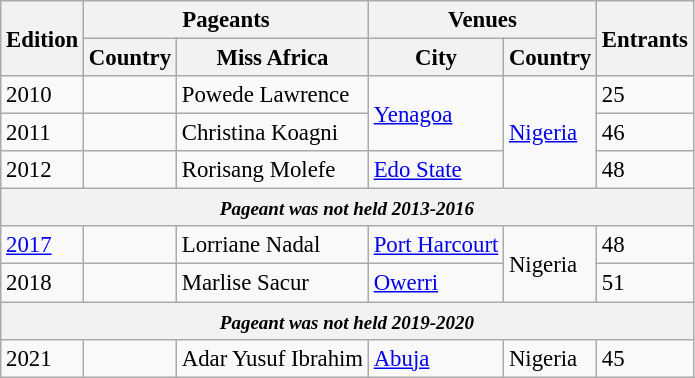<table class="wikitable" style="font-size: 95%;">
<tr>
<th rowspan=2>Edition</th>
<th colspan=2>Pageants</th>
<th colspan=2>Venues</th>
<th rowspan="2">Entrants</th>
</tr>
<tr>
<th>Country</th>
<th>Miss Africa</th>
<th>City</th>
<th>Country</th>
</tr>
<tr>
<td>2010</td>
<td></td>
<td>Powede Lawrence</td>
<td rowspan="2"><a href='#'>Yenagoa</a></td>
<td rowspan="3"><a href='#'>Nigeria</a></td>
<td>25</td>
</tr>
<tr>
<td>2011</td>
<td></td>
<td>Christina Koagni</td>
<td>46</td>
</tr>
<tr>
<td>2012</td>
<td></td>
<td>Rorisang Molefe</td>
<td><a href='#'>Edo State</a></td>
<td>48</td>
</tr>
<tr>
<th colspan="6"><small><em>Pageant was not held 2013-2016</em></small></th>
</tr>
<tr>
<td><a href='#'>2017</a></td>
<td></td>
<td>Lorriane Nadal</td>
<td><a href='#'>Port Harcourt</a></td>
<td rowspan="2">Nigeria</td>
<td>48</td>
</tr>
<tr>
<td>2018</td>
<td></td>
<td>Marlise Sacur</td>
<td><a href='#'>Owerri</a></td>
<td>51</td>
</tr>
<tr>
<th colspan="6"><small><em>Pageant was not held 2019-2020</em></small></th>
</tr>
<tr>
<td>2021</td>
<td></td>
<td>Adar Yusuf Ibrahim</td>
<td><a href='#'>Abuja</a></td>
<td>Nigeria</td>
<td>45</td>
</tr>
</table>
